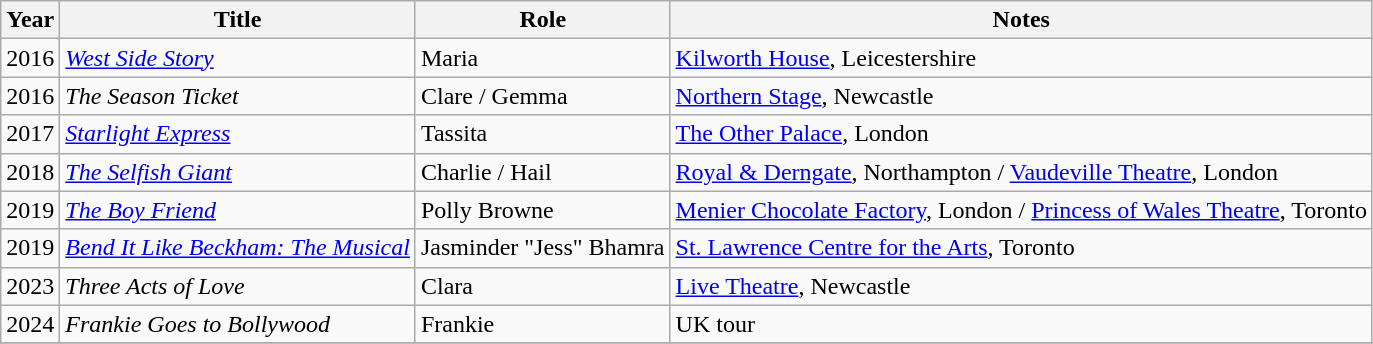<table class="wikitable sortable">
<tr>
<th>Year</th>
<th>Title</th>
<th>Role</th>
<th class="unsortable">Notes</th>
</tr>
<tr>
<td>2016</td>
<td><em><a href='#'>West Side Story</a></em></td>
<td>Maria</td>
<td><a href='#'>Kilworth House</a>, Leicestershire</td>
</tr>
<tr>
<td>2016</td>
<td><em>The Season Ticket</em></td>
<td>Clare / Gemma</td>
<td><a href='#'>Northern Stage</a>, Newcastle</td>
</tr>
<tr>
<td>2017</td>
<td><em><a href='#'>Starlight Express</a></em></td>
<td>Tassita</td>
<td><a href='#'>The Other Palace</a>, London</td>
</tr>
<tr>
<td>2018</td>
<td><em><a href='#'>The Selfish Giant</a></em></td>
<td>Charlie / Hail</td>
<td><a href='#'>Royal & Derngate</a>, Northampton / <a href='#'>Vaudeville Theatre</a>, London</td>
</tr>
<tr>
<td>2019</td>
<td><em><a href='#'>The Boy Friend</a></em></td>
<td>Polly Browne</td>
<td><a href='#'>Menier Chocolate Factory</a>, London / <a href='#'>Princess of Wales Theatre</a>, Toronto</td>
</tr>
<tr>
<td>2019</td>
<td><em><a href='#'>Bend It Like Beckham: The Musical</a></em></td>
<td>Jasminder "Jess" Bhamra</td>
<td><a href='#'>St. Lawrence Centre for the Arts</a>, Toronto</td>
</tr>
<tr>
<td>2023</td>
<td><em>Three Acts of Love</em></td>
<td>Clara</td>
<td><a href='#'>Live Theatre</a>, Newcastle</td>
</tr>
<tr>
<td>2024</td>
<td><em>Frankie Goes to Bollywood</em></td>
<td>Frankie</td>
<td>UK tour</td>
</tr>
<tr>
</tr>
</table>
